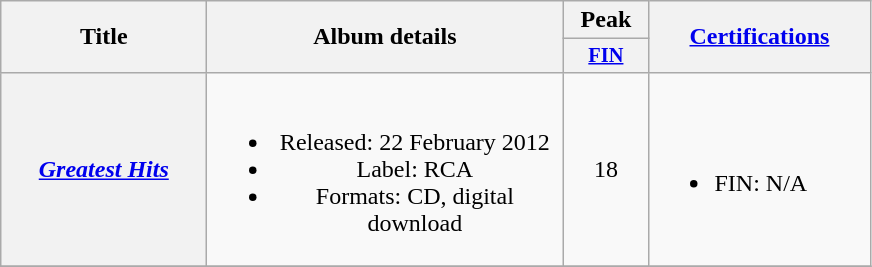<table class="wikitable plainrowheaders" style="text-align:center;" border="1">
<tr>
<th rowspan="2" width="130">Title</th>
<th rowspan="2" width="230">Album details</th>
<th colspan="1" width="50">Peak</th>
<th rowspan="2" width="140"><a href='#'>Certifications</a><br></th>
</tr>
<tr>
<th style="width:3em;font-size:85%"><a href='#'>FIN</a><br></th>
</tr>
<tr>
<th scope="row"><em><a href='#'>Greatest Hits</a></em></th>
<td><br><ul><li>Released: 22 February 2012</li><li>Label: RCA</li><li>Formats: CD, digital download</li></ul></td>
<td>18</td>
<td align="left"><br><ul><li>FIN: N/A</li></ul></td>
</tr>
<tr>
</tr>
</table>
